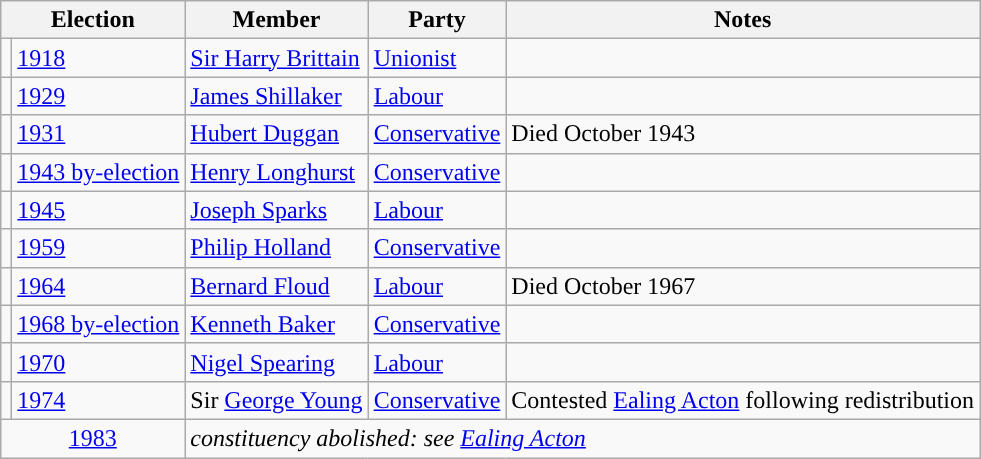<table class="wikitable">
<tr>
<th colspan="2">Election</th>
<th>Member</th>
<th>Party</th>
<th>Notes</th>
</tr>
<tr>
<td style="color:inherit;background-color: "></td>
<td><a href='#'>1918</a></td>
<td><a href='#'>Sir Harry Brittain</a></td>
<td><a href='#'>Unionist</a></td>
<td></td>
</tr>
<tr>
<td style="color:inherit;background-color: "></td>
<td><a href='#'>1929</a></td>
<td><a href='#'>James Shillaker</a></td>
<td><a href='#'>Labour</a></td>
<td></td>
</tr>
<tr>
<td style="color:inherit;background-color: "></td>
<td><a href='#'>1931</a></td>
<td><a href='#'>Hubert Duggan</a></td>
<td><a href='#'>Conservative</a></td>
<td>Died October 1943</td>
</tr>
<tr>
<td style="color:inherit;background-color: "></td>
<td><a href='#'>1943 by-election</a></td>
<td><a href='#'>Henry Longhurst</a></td>
<td><a href='#'>Conservative</a></td>
<td></td>
</tr>
<tr>
<td style="color:inherit;background-color: "></td>
<td><a href='#'>1945</a></td>
<td><a href='#'>Joseph Sparks</a></td>
<td><a href='#'>Labour</a></td>
<td></td>
</tr>
<tr>
<td style="color:inherit;background-color: "></td>
<td><a href='#'>1959</a></td>
<td><a href='#'>Philip Holland</a></td>
<td><a href='#'>Conservative</a></td>
<td></td>
</tr>
<tr>
<td style="color:inherit;background-color: "></td>
<td><a href='#'>1964</a></td>
<td><a href='#'>Bernard Floud</a></td>
<td><a href='#'>Labour</a></td>
<td>Died October 1967</td>
</tr>
<tr>
<td style="color:inherit;background-color: "></td>
<td><a href='#'>1968 by-election</a></td>
<td><a href='#'>Kenneth Baker</a></td>
<td><a href='#'>Conservative</a></td>
<td></td>
</tr>
<tr>
<td style="color:inherit;background-color: "></td>
<td><a href='#'>1970</a></td>
<td><a href='#'>Nigel Spearing</a></td>
<td><a href='#'>Labour</a></td>
<td></td>
</tr>
<tr>
<td style="color:inherit;background-color: "></td>
<td><a href='#'>1974</a></td>
<td>Sir <a href='#'>George Young</a></td>
<td><a href='#'>Conservative</a></td>
<td>Contested <a href='#'>Ealing Acton</a> following redistribution</td>
</tr>
<tr>
<td colspan="2" align="center"><a href='#'>1983</a></td>
<td colspan="3"><em>constituency abolished: see <a href='#'>Ealing Acton</a></em></td>
</tr>
</table>
